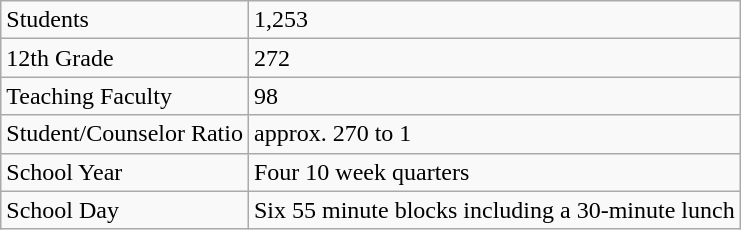<table class="wikitable">
<tr>
<td>Students</td>
<td>1,253</td>
</tr>
<tr>
<td>12th Grade</td>
<td>272</td>
</tr>
<tr>
<td>Teaching Faculty</td>
<td>98</td>
</tr>
<tr>
<td>Student/Counselor Ratio</td>
<td>approx. 270 to 1</td>
</tr>
<tr>
<td>School Year</td>
<td>Four 10 week quarters</td>
</tr>
<tr>
<td>School Day</td>
<td>Six 55 minute blocks including a 30-minute lunch</td>
</tr>
</table>
